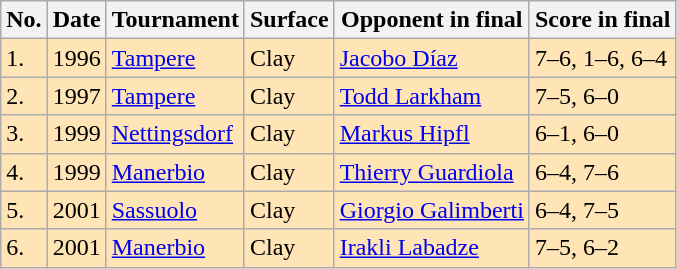<table class="wikitable">
<tr>
<th>No.</th>
<th>Date</th>
<th>Tournament</th>
<th>Surface</th>
<th>Opponent in final</th>
<th>Score in final</th>
</tr>
<tr style="background:moccasin;"">
<td>1.</td>
<td>1996</td>
<td><a href='#'>Tampere</a></td>
<td>Clay</td>
<td> <a href='#'>Jacobo Díaz</a></td>
<td>7–6, 1–6, 6–4</td>
</tr>
<tr style="background:moccasin;"">
<td>2.</td>
<td>1997</td>
<td><a href='#'>Tampere</a></td>
<td>Clay</td>
<td> <a href='#'>Todd Larkham</a></td>
<td>7–5, 6–0</td>
</tr>
<tr style="background:moccasin;"">
<td>3.</td>
<td>1999</td>
<td><a href='#'>Nettingsdorf</a></td>
<td>Clay</td>
<td> <a href='#'>Markus Hipfl</a></td>
<td>6–1, 6–0</td>
</tr>
<tr style="background:moccasin;"">
<td>4.</td>
<td>1999</td>
<td><a href='#'>Manerbio</a></td>
<td>Clay</td>
<td> <a href='#'>Thierry Guardiola</a></td>
<td>6–4, 7–6</td>
</tr>
<tr style="background:moccasin;"">
<td>5.</td>
<td>2001</td>
<td><a href='#'>Sassuolo</a></td>
<td>Clay</td>
<td> <a href='#'>Giorgio Galimberti</a></td>
<td>6–4, 7–5</td>
</tr>
<tr style="background:moccasin;"">
<td>6.</td>
<td>2001</td>
<td><a href='#'>Manerbio</a></td>
<td>Clay</td>
<td> <a href='#'>Irakli Labadze</a></td>
<td>7–5, 6–2</td>
</tr>
</table>
